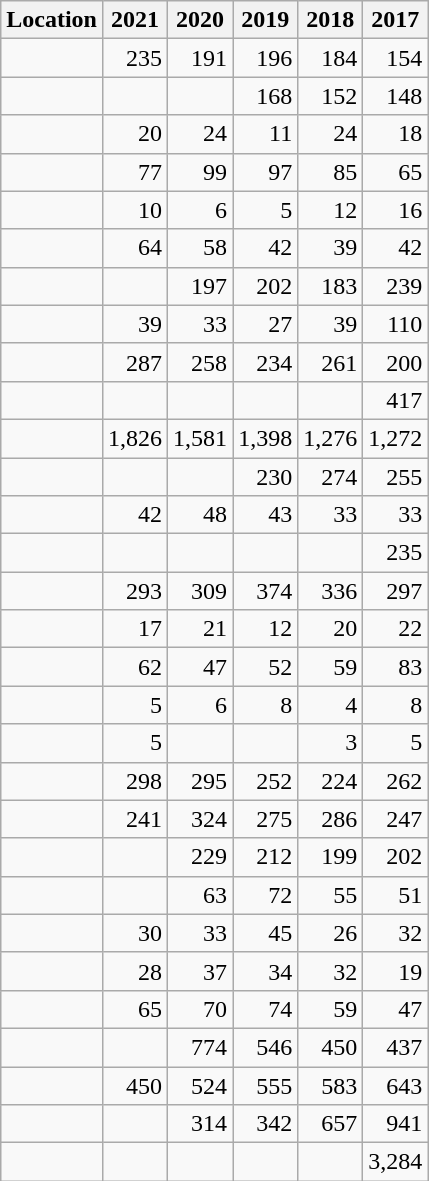<table border=1 class="wikitable sortable static-row-numbers mw-datatable sticky-header sort-under" style=text-align:right;>
<tr>
<th>Location</th>
<th>2021</th>
<th>2020</th>
<th>2019</th>
<th>2018</th>
<th>2017</th>
</tr>
<tr>
<td></td>
<td>235</td>
<td>191</td>
<td>196</td>
<td>184</td>
<td>154</td>
</tr>
<tr>
<td></td>
<td></td>
<td></td>
<td>168</td>
<td>152</td>
<td>148</td>
</tr>
<tr>
<td></td>
<td>20</td>
<td>24</td>
<td>11</td>
<td>24</td>
<td>18</td>
</tr>
<tr>
<td></td>
<td>77</td>
<td>99</td>
<td>97</td>
<td>85</td>
<td>65</td>
</tr>
<tr>
<td></td>
<td>10</td>
<td>6</td>
<td>5</td>
<td>12</td>
<td>16</td>
</tr>
<tr>
<td></td>
<td>64</td>
<td>58</td>
<td>42</td>
<td>39</td>
<td>42</td>
</tr>
<tr>
<td></td>
<td></td>
<td>197</td>
<td>202</td>
<td>183</td>
<td>239</td>
</tr>
<tr>
<td></td>
<td>39</td>
<td>33</td>
<td>27</td>
<td>39</td>
<td>110</td>
</tr>
<tr>
<td></td>
<td>287</td>
<td>258</td>
<td>234</td>
<td>261</td>
<td>200</td>
</tr>
<tr>
<td></td>
<td></td>
<td></td>
<td></td>
<td></td>
<td>417</td>
</tr>
<tr>
<td></td>
<td>1,826</td>
<td>1,581</td>
<td>1,398</td>
<td>1,276</td>
<td>1,272</td>
</tr>
<tr>
<td></td>
<td></td>
<td></td>
<td>230</td>
<td>274</td>
<td>255</td>
</tr>
<tr>
<td></td>
<td>42</td>
<td>48</td>
<td>43</td>
<td>33</td>
<td>33</td>
</tr>
<tr>
<td></td>
<td></td>
<td></td>
<td></td>
<td></td>
<td>235</td>
</tr>
<tr>
<td></td>
<td>293</td>
<td>309</td>
<td>374</td>
<td>336</td>
<td>297</td>
</tr>
<tr>
<td></td>
<td>17</td>
<td>21</td>
<td>12</td>
<td>20</td>
<td>22</td>
</tr>
<tr>
<td></td>
<td>62</td>
<td>47</td>
<td>52</td>
<td>59</td>
<td>83</td>
</tr>
<tr>
<td></td>
<td>5</td>
<td>6</td>
<td>8</td>
<td>4</td>
<td>8</td>
</tr>
<tr>
<td></td>
<td>5</td>
<td></td>
<td></td>
<td>3</td>
<td>5</td>
</tr>
<tr>
<td></td>
<td>298</td>
<td>295</td>
<td>252</td>
<td>224</td>
<td>262</td>
</tr>
<tr>
<td></td>
<td>241</td>
<td>324</td>
<td>275</td>
<td>286</td>
<td>247</td>
</tr>
<tr>
<td></td>
<td></td>
<td>229</td>
<td>212</td>
<td>199</td>
<td>202</td>
</tr>
<tr>
<td></td>
<td></td>
<td>63</td>
<td>72</td>
<td>55</td>
<td>51</td>
</tr>
<tr>
<td></td>
<td>30</td>
<td>33</td>
<td>45</td>
<td>26</td>
<td>32</td>
</tr>
<tr>
<td></td>
<td>28</td>
<td>37</td>
<td>34</td>
<td>32</td>
<td>19</td>
</tr>
<tr>
<td></td>
<td>65</td>
<td>70</td>
<td>74</td>
<td>59</td>
<td>47</td>
</tr>
<tr>
<td></td>
<td></td>
<td>774</td>
<td>546</td>
<td>450</td>
<td>437</td>
</tr>
<tr>
<td></td>
<td>450</td>
<td>524</td>
<td>555</td>
<td>583</td>
<td>643</td>
</tr>
<tr>
<td></td>
<td></td>
<td>314</td>
<td>342</td>
<td>657</td>
<td>941</td>
</tr>
<tr>
<td></td>
<td></td>
<td></td>
<td></td>
<td></td>
<td>3,284</td>
</tr>
</table>
